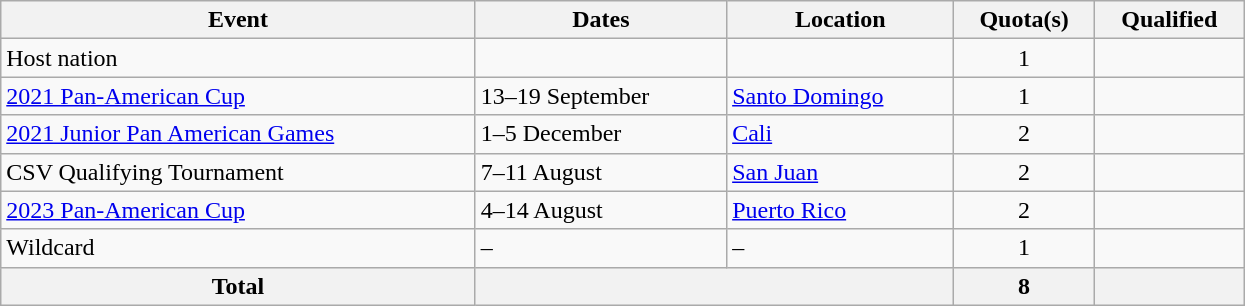<table class="wikitable" width=830>
<tr>
<th>Event</th>
<th>Dates</th>
<th>Location</th>
<th>Quota(s)</th>
<th>Qualified</th>
</tr>
<tr>
<td>Host nation</td>
<td></td>
<td></td>
<td align=center>1</td>
<td></td>
</tr>
<tr>
<td><a href='#'>2021 Pan-American Cup</a></td>
<td>13–19 September</td>
<td> <a href='#'>Santo Domingo</a></td>
<td align=center>1</td>
<td></td>
</tr>
<tr>
<td><a href='#'>2021 Junior Pan American Games</a></td>
<td>1–5 December</td>
<td> <a href='#'>Cali</a></td>
<td align=center>2</td>
<td><br></td>
</tr>
<tr>
<td>CSV Qualifying Tournament </td>
<td>7–11 August</td>
<td> <a href='#'>San Juan</a></td>
<td align=center>2</td>
<td><br></td>
</tr>
<tr>
<td><a href='#'>2023 Pan-American Cup</a></td>
<td>4–14 August</td>
<td> <a href='#'>Puerto Rico</a></td>
<td align=center>2</td>
<td><s></s><br></td>
</tr>
<tr>
<td>Wildcard</td>
<td>–</td>
<td>–</td>
<td align=center>1</td>
<td></td>
</tr>
<tr>
<th>Total</th>
<th colspan="2"></th>
<th>8</th>
<th></th>
</tr>
</table>
